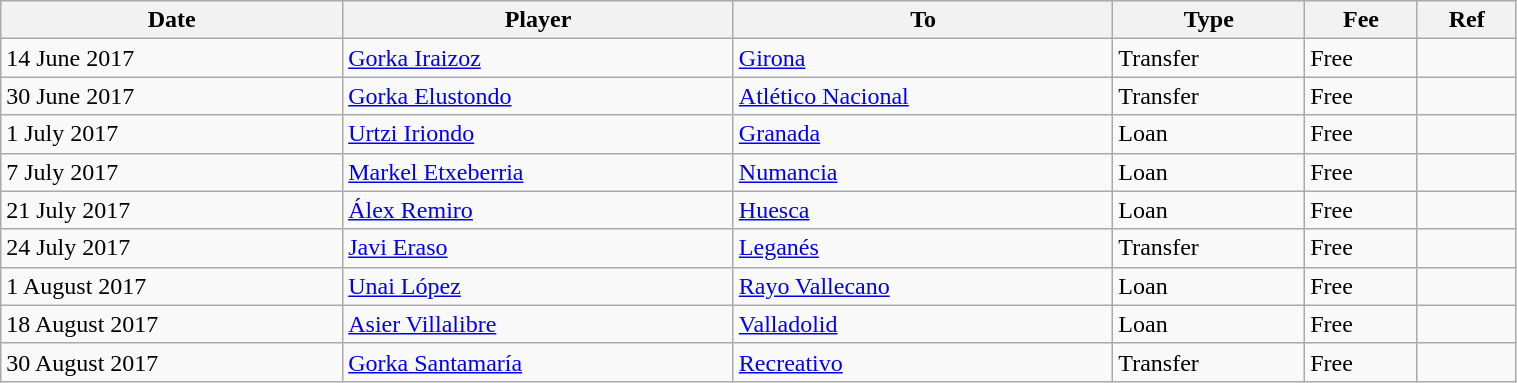<table class="wikitable" style="width:80%;">
<tr>
<th>Date</th>
<th>Player</th>
<th>To</th>
<th>Type</th>
<th>Fee</th>
<th>Ref</th>
</tr>
<tr>
<td>14 June 2017</td>
<td> <a href='#'>Gorka Iraizoz</a></td>
<td><a href='#'>Girona</a></td>
<td>Transfer</td>
<td>Free</td>
<td></td>
</tr>
<tr>
<td>30 June 2017</td>
<td> <a href='#'>Gorka Elustondo</a></td>
<td> <a href='#'>Atlético Nacional</a></td>
<td>Transfer</td>
<td>Free</td>
<td></td>
</tr>
<tr>
<td>1 July 2017</td>
<td> <a href='#'>Urtzi Iriondo</a></td>
<td><a href='#'>Granada</a></td>
<td>Loan</td>
<td>Free</td>
<td></td>
</tr>
<tr>
<td>7 July 2017</td>
<td> <a href='#'>Markel Etxeberria</a></td>
<td><a href='#'>Numancia</a></td>
<td>Loan</td>
<td>Free</td>
<td></td>
</tr>
<tr>
<td>21 July 2017</td>
<td> <a href='#'>Álex Remiro</a></td>
<td><a href='#'>Huesca</a></td>
<td>Loan</td>
<td>Free</td>
<td></td>
</tr>
<tr>
<td>24 July 2017</td>
<td> <a href='#'>Javi Eraso</a></td>
<td><a href='#'>Leganés</a></td>
<td>Transfer</td>
<td>Free</td>
<td></td>
</tr>
<tr>
<td>1 August 2017</td>
<td> <a href='#'>Unai López</a></td>
<td><a href='#'>Rayo Vallecano</a></td>
<td>Loan</td>
<td>Free</td>
<td></td>
</tr>
<tr>
<td>18 August 2017</td>
<td> <a href='#'>Asier Villalibre</a></td>
<td><a href='#'>Valladolid</a></td>
<td>Loan</td>
<td>Free</td>
<td></td>
</tr>
<tr>
<td>30 August 2017</td>
<td> <a href='#'>Gorka Santamaría</a></td>
<td><a href='#'>Recreativo</a></td>
<td>Transfer</td>
<td>Free</td>
<td></td>
</tr>
</table>
